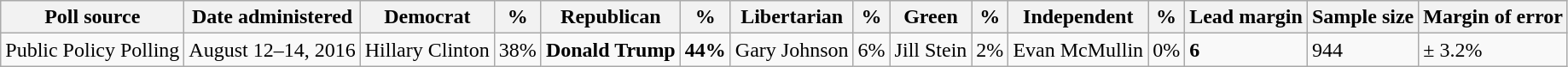<table class="wikitable">
<tr>
<th>Poll source</th>
<th>Date administered</th>
<th>Democrat</th>
<th>%</th>
<th>Republican</th>
<th>%</th>
<th>Libertarian</th>
<th>%</th>
<th>Green</th>
<th>%</th>
<th>Independent</th>
<th>%</th>
<th>Lead margin</th>
<th>Sample size</th>
<th>Margin of error</th>
</tr>
<tr>
<td>Public Policy Polling</td>
<td>August 12–14, 2016</td>
<td>Hillary Clinton</td>
<td>38%</td>
<td><strong>Donald Trump</strong></td>
<td><strong>44%</strong></td>
<td>Gary Johnson</td>
<td>6%</td>
<td>Jill Stein</td>
<td>2%</td>
<td>Evan McMullin</td>
<td>0%</td>
<td><strong>6</strong></td>
<td>944</td>
<td>± 3.2%</td>
</tr>
</table>
